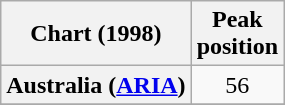<table class="wikitable sortable plainrowheaders" style="text-align:center">
<tr>
<th scope="col">Chart (1998)</th>
<th scope="col">Peak<br>position</th>
</tr>
<tr>
<th scope="row">Australia (<a href='#'>ARIA</a>)</th>
<td>56</td>
</tr>
<tr>
</tr>
</table>
